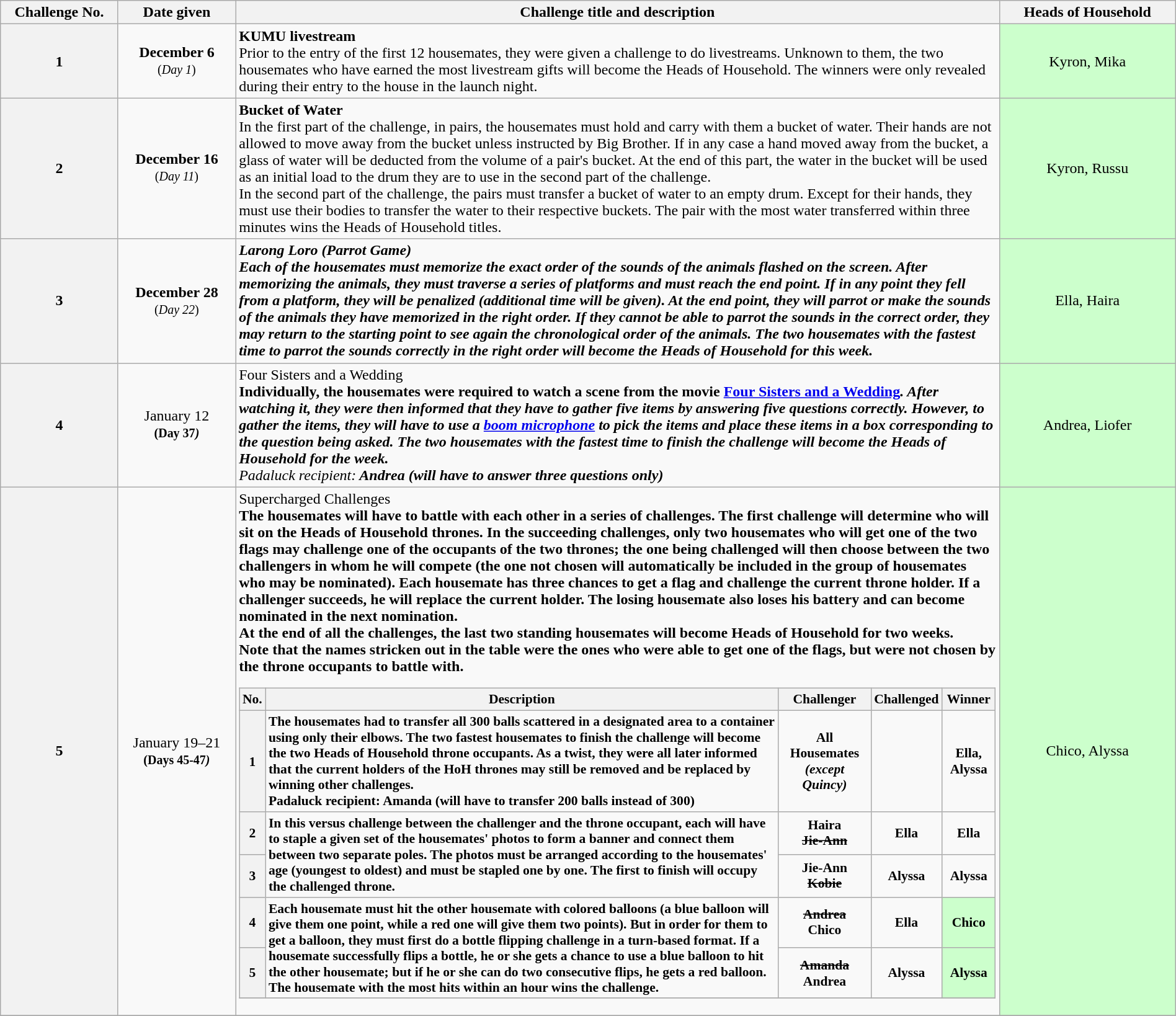<table class="wikitable" style="text-align:center; font-size:100%; line-height:18px;" width="100%">
<tr>
<th style="width: 10%;">Challenge No.</th>
<th style="width: 10%;">Date given</th>
<th style="width: 65%;">Challenge title and description</th>
<th style="width: 15%;">Heads of Household</th>
</tr>
<tr>
<th>1</th>
<td><strong>December 6</strong><br><small>(<em>Day 1</em>)</small></td>
<td align="left"><strong>KUMU livestream</strong><br>Prior to the entry of the first 12 housemates, they were given a challenge to do livestreams. Unknown to them, the two housemates who have earned the most livestream gifts will become the Heads of Household. The winners were only revealed during their entry to the house in the launch night.</td>
<td style="background:#CCFFCC;">Kyron, Mika</td>
</tr>
<tr>
<th>2</th>
<td><strong>December 16</strong><br><small>(<em>Day 11</em>)</small></td>
<td align="left"><strong>Bucket of Water</strong><br>In the first part of the challenge, in pairs, the housemates must hold and carry with them a bucket of water. Their hands are not allowed to move away from the bucket unless instructed by Big Brother. If in any case a hand moved away from the bucket, a glass of water will be deducted from the volume of a pair's bucket. At the end of this part, the water in the bucket will be used as an initial load to the drum they are to use in the second part of the challenge.<br>In the second part of the challenge, the pairs must transfer a bucket of water to an empty drum. Except for their hands, they must use their bodies to transfer the water to their respective buckets. The pair with the most water transferred within three minutes wins the Heads of Household titles.</td>
<td style="background:#CCFFCC;">Kyron, Russu</td>
</tr>
<tr>
<th>3</th>
<td><strong>December 28</strong><br><small>(<em>Day 22</em>)</small></td>
<td align="left"><strong><em>Larong Loro<em> (Parrot Game)<strong><br>Each of the housemates must memorize the exact order of the sounds of the animals flashed on the screen. After memorizing the animals, they must traverse a series of platforms and must reach the end point. If in any point they fell from a platform, they will be penalized (additional time will be given). At the end point, they will parrot or make the sounds of the animals they have memorized in the right order. If they cannot be able to parrot the sounds in the correct order, they may return to the starting point to see again the chronological order of the animals. The two housemates with the fastest time to parrot the sounds correctly in the right order will become the Heads of Household for this week.</td>
<td style="background:#CCFFCC;">Ella, Haira</td>
</tr>
<tr>
<th>4</th>
<td></strong>January 12<strong><br><small>(</em>Day 37<em>)</small></td>
<td align="left"></strong>Four Sisters and a Wedding<strong><br>Individually, the housemates were required to watch a scene from the movie </em><a href='#'>Four Sisters and a Wedding</a><em>. After watching it, they were then informed that they have to gather five items by answering five questions correctly. However, to gather the items, they will have to use a <a href='#'>boom microphone</a> to pick the items and place these items in a box corresponding to the question being asked. The two housemates with the fastest time to finish the challenge will become the Heads of Household for the week.<br></strong>Padaluck recipient:<strong> Andrea (will have to answer three questions only)</td>
<td style="background:#CCFFCC;">Andrea, Liofer</td>
</tr>
<tr>
<th>5</th>
<td></strong>January 19–21<strong><br><small>(</em>Days 45-47<em>)</small></td>
<td align="left"></strong>Supercharged Challenges<strong><br>The housemates will have to battle with each other in a series of challenges. The first challenge will determine who will sit on the Heads of Household thrones. In the succeeding challenges, only two housemates who will get one of the two flags may challenge one of the occupants of the two thrones; the one being challenged will then choose between the two challengers in whom he will compete (the one not chosen will automatically be included in the group of housemates who may be nominated). Each housemate has three chances to get a flag and challenge the current throne holder. If a challenger succeeds, he will replace the current holder. The losing housemate also loses his battery and can become nominated in the next nomination.<br>At the end of all the challenges, the last two standing housemates will become Heads of Household for two weeks.<br>Note that the names stricken out in the table were the ones who were able to get one of the flags, but were not chosen by the throne occupants to battle with.<table class="wikitable collapsible collapsed" style="text-align: center; font-size:90%; line-height:17px;" width="100%">
<tr>
<th>No.</th>
<th>Description</th>
<th>Challenger</th>
<th>Challenged</th>
<th>Winner</th>
</tr>
<tr>
<th>1</th>
<td align="left">The housemates had to transfer all 300 balls scattered in a designated area to a container using only their elbows. The two fastest housemates to finish the challenge will become the two Heads of Household throne occupants. As a twist, they were all later informed that the current holders of the HoH thrones may still be removed and be replaced by winning other challenges.<br></strong>Padaluck recipient:<strong> Amanda (will have to transfer 200 balls instead of 300)</td>
<td></em>All Housemates<em> (except Quincy)</td>
<td></td>
<td>Ella, Alyssa</td>
</tr>
<tr>
<th>2</th>
<td rowspan="2" align="left">In this versus challenge between the challenger and the throne occupant, each will have to staple a given set of the housemates' photos to form a banner and connect them between two separate poles. The photos must be arranged according to the housemates' age (youngest to oldest) and must be stapled one by one. The first to finish will occupy the challenged throne.</td>
<td>Haira<br><s>Jie-Ann</s></td>
<td>Ella</td>
<td>Ella</td>
</tr>
<tr>
<th>3</th>
<td>Jie-Ann<br><s>Kobie</s></td>
<td>Alyssa</td>
<td>Alyssa</td>
</tr>
<tr>
<th>4</th>
<td rowspan="2" align="left">Each housemate must hit the other housemate with colored balloons (a blue balloon will give them one point, while a red one will give them two points). But in order for them to get a balloon, they must first do a bottle flipping challenge in a turn-based format. If a housemate successfully flips a bottle, he or she gets a chance to use a blue balloon to hit the other housemate; but if he or she can do two consecutive flips, he gets a red balloon. The housemate with the most hits within an hour wins the challenge.</td>
<td><s>Andrea</s><br>Chico</td>
<td>Ella</td>
<td style="background:#CCFFCC;">Chico</td>
</tr>
<tr>
<th>5</th>
<td><s>Amanda</s><br>Andrea</td>
<td>Alyssa</td>
<td style="background:#CCFFCC;">Alyssa</td>
</tr>
<tr>
</tr>
</table>
</td>
<td style="background:#CCFFCC;">Chico, Alyssa</td>
</tr>
<tr>
</tr>
</table>
